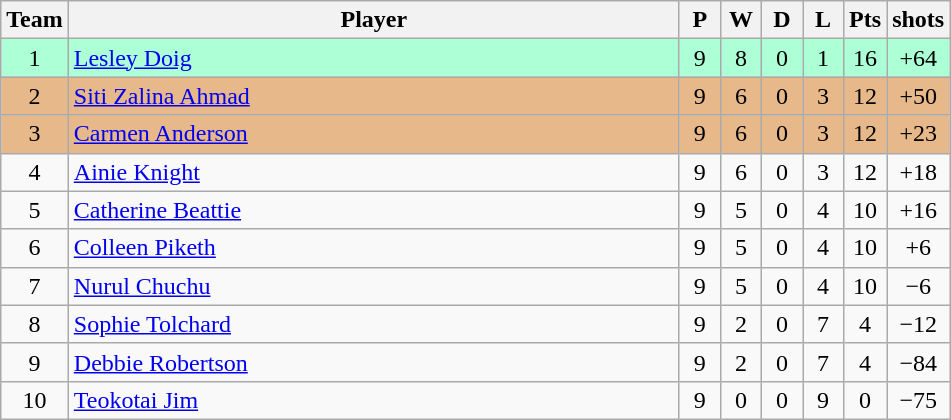<table class="wikitable" style="font-size: 100%">
<tr>
<th width=20>Team</th>
<th width=400>Player</th>
<th width=20>P</th>
<th width=20>W</th>
<th width=20>D</th>
<th width=20>L</th>
<th width=20>Pts</th>
<th width=20>shots</th>
</tr>
<tr align=center style="background: #ADFFD6;">
<td>1</td>
<td align="left"> <a href='#'>Lesley Doig</a></td>
<td>9</td>
<td>8</td>
<td>0</td>
<td>1</td>
<td>16</td>
<td>+64</td>
</tr>
<tr align=center style="background: #E6B88A;">
<td>2</td>
<td align="left"> <a href='#'>Siti Zalina Ahmad</a></td>
<td>9</td>
<td>6</td>
<td>0</td>
<td>3</td>
<td>12</td>
<td>+50</td>
</tr>
<tr align=center style="background: #E6B88A;">
<td>3</td>
<td align="left"> <a href='#'>Carmen Anderson</a></td>
<td>9</td>
<td>6</td>
<td>0</td>
<td>3</td>
<td>12</td>
<td>+23</td>
</tr>
<tr align=center>
<td>4</td>
<td align="left"> <a href='#'>Ainie Knight</a></td>
<td>9</td>
<td>6</td>
<td>0</td>
<td>3</td>
<td>12</td>
<td>+18</td>
</tr>
<tr align=center>
<td>5</td>
<td align="left"> <a href='#'>Catherine Beattie</a></td>
<td>9</td>
<td>5</td>
<td>0</td>
<td>4</td>
<td>10</td>
<td>+16</td>
</tr>
<tr align=center>
<td>6</td>
<td align="left"> <a href='#'>Colleen Piketh</a></td>
<td>9</td>
<td>5</td>
<td>0</td>
<td>4</td>
<td>10</td>
<td>+6</td>
</tr>
<tr align=center>
<td>7</td>
<td align="left"> <a href='#'>Nurul Chuchu</a></td>
<td>9</td>
<td>5</td>
<td>0</td>
<td>4</td>
<td>10</td>
<td>−6</td>
</tr>
<tr align=center>
<td>8</td>
<td align="left"> <a href='#'>Sophie Tolchard</a></td>
<td>9</td>
<td>2</td>
<td>0</td>
<td>7</td>
<td>4</td>
<td>−12</td>
</tr>
<tr align=center>
<td>9</td>
<td align="left"> <a href='#'>Debbie Robertson</a></td>
<td>9</td>
<td>2</td>
<td>0</td>
<td>7</td>
<td>4</td>
<td>−84</td>
</tr>
<tr align=center>
<td>10</td>
<td align="left"> <a href='#'>Teokotai Jim</a></td>
<td>9</td>
<td>0</td>
<td>0</td>
<td>9</td>
<td>0</td>
<td>−75</td>
</tr>
</table>
